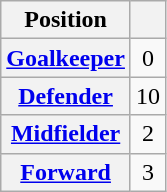<table class="wikitable plainrowheaders">
<tr>
<th scope="col">Position</th>
<th scope="col"></th>
</tr>
<tr d>
<th scope="row"><a href='#'>Goalkeeper</a></th>
<td style="text-align:center">0</td>
</tr>
<tr>
<th scope="row"><a href='#'>Defender</a></th>
<td style="text-align:center">10</td>
</tr>
<tr>
<th scope="row"><a href='#'>Midfielder</a></th>
<td style="text-align:center">2</td>
</tr>
<tr>
<th scope="row"><a href='#'>Forward</a></th>
<td style="text-align:center">3</td>
</tr>
</table>
